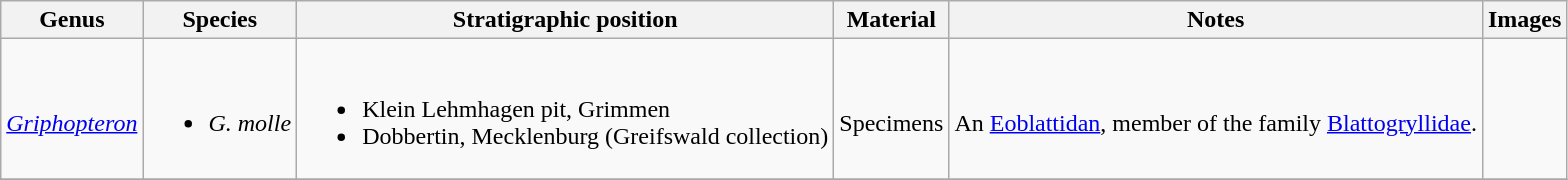<table class = "wikitable">
<tr>
<th>Genus</th>
<th>Species</th>
<th>Stratigraphic position</th>
<th>Material</th>
<th>Notes</th>
<th>Images</th>
</tr>
<tr>
<td><br><em><a href='#'>Griphopteron</a></em></td>
<td><br><ul><li><em>G. molle</em></li></ul></td>
<td><br><ul><li>Klein Lehmhagen pit, Grimmen</li><li>Dobbertin, Mecklenburg (Greifswald collection)</li></ul></td>
<td><br>Specimens</td>
<td><br>An <a href='#'>Eoblattidan</a>, member of the family <a href='#'>Blattogryllidae</a>.</td>
<td></td>
</tr>
<tr>
</tr>
</table>
